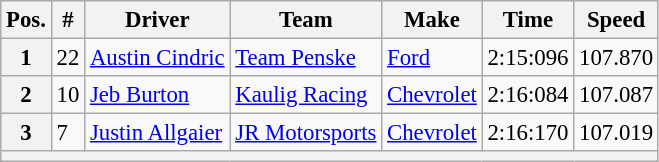<table class="wikitable" style="font-size:95%">
<tr>
<th>Pos.</th>
<th>#</th>
<th>Driver</th>
<th>Team</th>
<th>Make</th>
<th>Time</th>
<th>Speed</th>
</tr>
<tr>
<th>1</th>
<td>22</td>
<td><a href='#'>Austin Cindric</a></td>
<td><a href='#'>Team Penske</a></td>
<td><a href='#'>Ford</a></td>
<td>2:15:096</td>
<td>107.870</td>
</tr>
<tr>
<th>2</th>
<td>10</td>
<td><a href='#'>Jeb Burton</a></td>
<td><a href='#'>Kaulig Racing</a></td>
<td><a href='#'>Chevrolet</a></td>
<td>2:16:084</td>
<td>107.087</td>
</tr>
<tr>
<th>3</th>
<td>7</td>
<td><a href='#'>Justin Allgaier</a></td>
<td><a href='#'>JR Motorsports</a></td>
<td><a href='#'>Chevrolet</a></td>
<td>2:16:170</td>
<td>107.019</td>
</tr>
<tr>
<th colspan="7"></th>
</tr>
</table>
